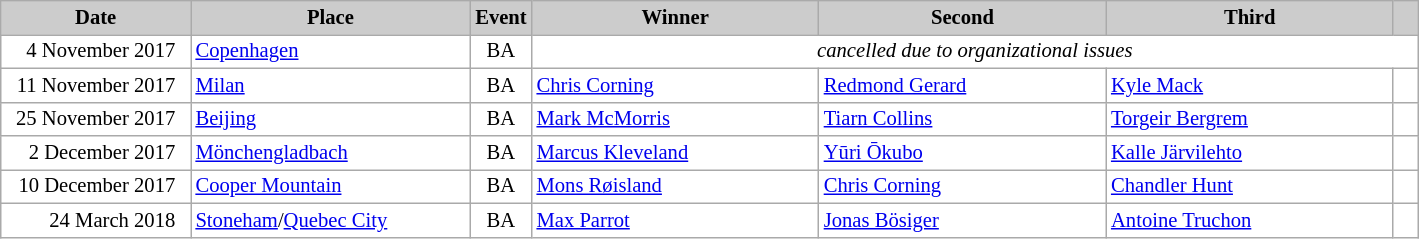<table class="wikitable plainrowheaders" style="background:#fff; font-size:86%; line-height:16px; border:grey solid 1px; border-collapse:collapse;">
<tr style="background:#ccc; text-align:center;">
<th scope="col" style="background:#ccc; width:120px;">Date</th>
<th scope="col" style="background:#ccc; width:180px;">Place</th>
<th scope="col" style="background:#ccc; width:30px;">Event</th>
<th scope="col" style="background:#ccc; width:185px;">Winner</th>
<th scope="col" style="background:#ccc; width:185px;">Second</th>
<th scope="col" style="background:#ccc; width:185px;">Third</th>
<th scope="col" style="background:#ccc; width:10px;"></th>
</tr>
<tr>
<td align=right>4 November 2017  </td>
<td> <a href='#'>Copenhagen</a></td>
<td align=center>BA</td>
<td colspan=4 align=center><em>cancelled due to organizational issues</em></td>
</tr>
<tr>
<td align=right>11 November 2017  </td>
<td> <a href='#'>Milan</a></td>
<td align=center>BA</td>
<td> <a href='#'>Chris Corning</a></td>
<td> <a href='#'>Redmond Gerard</a></td>
<td> <a href='#'>Kyle Mack</a></td>
<td></td>
</tr>
<tr>
<td align=right>25 November 2017  </td>
<td> <a href='#'>Beijing</a></td>
<td align=center>BA</td>
<td> <a href='#'>Mark McMorris</a></td>
<td> <a href='#'>Tiarn Collins</a></td>
<td> <a href='#'>Torgeir Bergrem</a></td>
<td></td>
</tr>
<tr>
<td align=right>2 December 2017  </td>
<td> <a href='#'>Mönchengladbach</a></td>
<td align=center>BA</td>
<td> <a href='#'>Marcus Kleveland</a></td>
<td> <a href='#'>Yūri Ōkubo</a></td>
<td> <a href='#'>Kalle Järvilehto</a></td>
<td></td>
</tr>
<tr>
<td align=right>10 December 2017  </td>
<td> <a href='#'>Cooper Mountain</a></td>
<td align=center>BA</td>
<td> <a href='#'>Mons Røisland</a></td>
<td> <a href='#'>Chris Corning</a></td>
<td> <a href='#'>Chandler Hunt</a></td>
<td></td>
</tr>
<tr>
<td align=right>24 March 2018  </td>
<td> <a href='#'>Stoneham</a>/<a href='#'>Quebec City</a></td>
<td align=center>BA</td>
<td> <a href='#'>Max Parrot</a></td>
<td> <a href='#'>Jonas Bösiger</a></td>
<td> <a href='#'>Antoine Truchon</a></td>
<td></td>
</tr>
</table>
